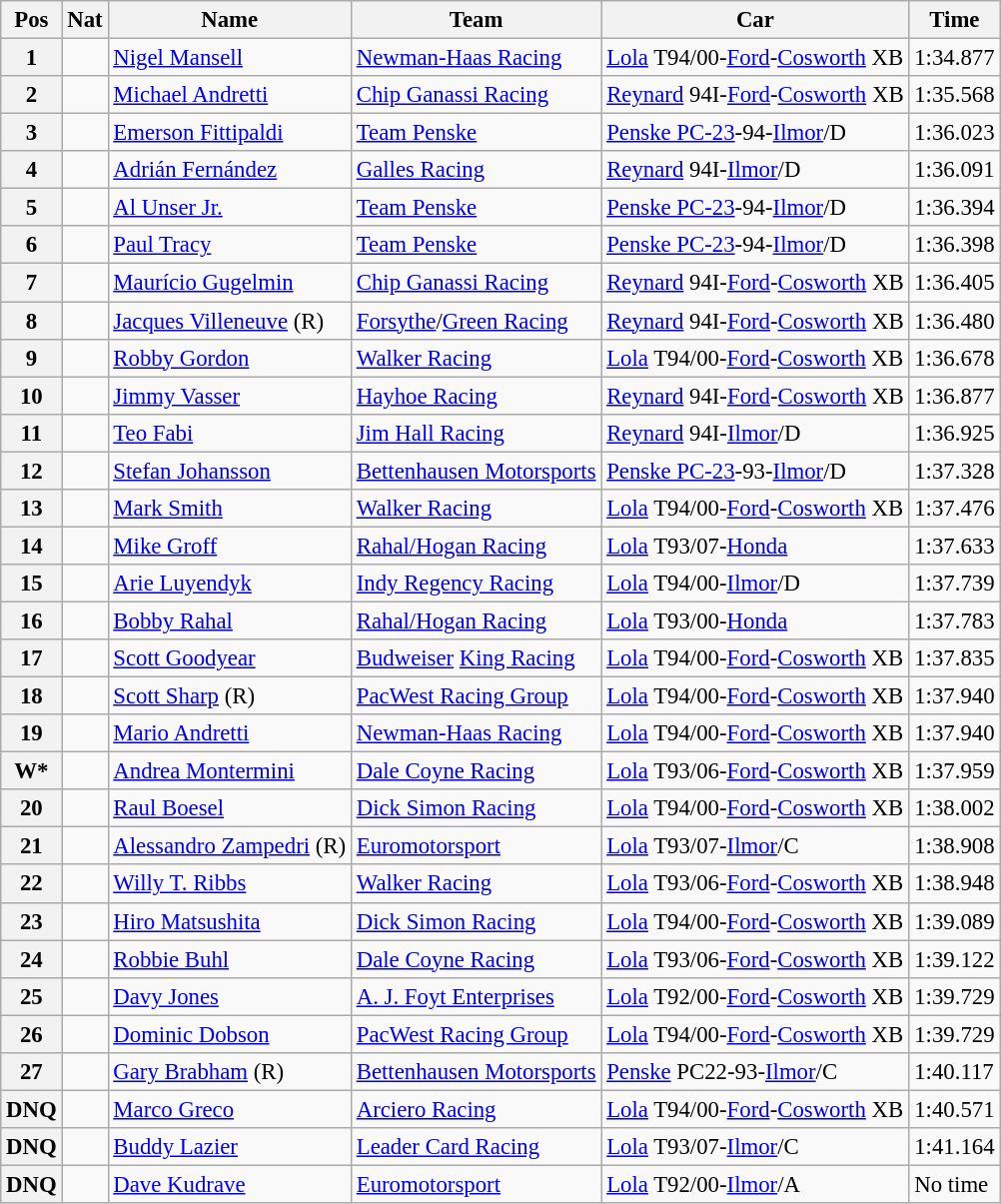<table class="wikitable" style="font-size: 95%;">
<tr>
<th>Pos</th>
<th>Nat</th>
<th>Name</th>
<th>Team</th>
<th>Car</th>
<th>Time</th>
</tr>
<tr>
<th>1</th>
<td></td>
<td><a href='#'>Nigel Mansell</a></td>
<td><a href='#'>Newman-Haas Racing</a></td>
<td><a href='#'>Lola</a> T94/00-<a href='#'>Ford</a>-<a href='#'>Cosworth</a> XB</td>
<td>1:34.877</td>
</tr>
<tr>
<th>2</th>
<td></td>
<td><a href='#'>Michael Andretti</a></td>
<td><a href='#'>Chip Ganassi Racing</a></td>
<td><a href='#'>Reynard</a> 94I-<a href='#'>Ford</a>-<a href='#'>Cosworth</a> XB</td>
<td>1:35.568</td>
</tr>
<tr>
<th>3</th>
<td></td>
<td><a href='#'>Emerson Fittipaldi</a></td>
<td><a href='#'>Team Penske</a></td>
<td><a href='#'>Penske PC-23</a>-94-<a href='#'>Ilmor</a>/D</td>
<td>1:36.023</td>
</tr>
<tr>
<th>4</th>
<td></td>
<td><a href='#'>Adrián Fernández</a></td>
<td><a href='#'>Galles Racing</a></td>
<td><a href='#'>Reynard</a> 94I-<a href='#'>Ilmor</a>/D</td>
<td>1:36.091</td>
</tr>
<tr>
<th>5</th>
<td></td>
<td><a href='#'>Al Unser Jr.</a></td>
<td><a href='#'>Team Penske</a></td>
<td><a href='#'>Penske PC-23</a>-94-<a href='#'>Ilmor</a>/D</td>
<td>1:36.394</td>
</tr>
<tr>
<th>6</th>
<td></td>
<td><a href='#'>Paul Tracy</a></td>
<td><a href='#'>Team Penske</a></td>
<td><a href='#'>Penske PC-23</a>-94-<a href='#'>Ilmor</a>/D</td>
<td>1:36.398</td>
</tr>
<tr>
<th>7</th>
<td></td>
<td><a href='#'>Maurício Gugelmin</a></td>
<td><a href='#'>Chip Ganassi Racing</a></td>
<td><a href='#'>Reynard</a> 94I-<a href='#'>Ford</a>-<a href='#'>Cosworth</a> XB</td>
<td>1:36.405</td>
</tr>
<tr>
<th>8</th>
<td></td>
<td><a href='#'>Jacques Villeneuve</a> (R)</td>
<td><a href='#'>Forsythe</a>/<a href='#'>Green Racing</a></td>
<td><a href='#'>Reynard</a> 94I-<a href='#'>Ford</a>-<a href='#'>Cosworth</a> XB</td>
<td>1:36.480</td>
</tr>
<tr>
<th>9</th>
<td></td>
<td><a href='#'>Robby Gordon</a></td>
<td><a href='#'>Walker Racing</a></td>
<td><a href='#'>Lola</a> T94/00-<a href='#'>Ford</a>-<a href='#'>Cosworth</a> XB</td>
<td>1:36.678</td>
</tr>
<tr>
<th>10</th>
<td></td>
<td><a href='#'>Jimmy Vasser</a></td>
<td><a href='#'>Hayhoe Racing</a></td>
<td><a href='#'>Reynard</a> 94I-<a href='#'>Ford</a>-<a href='#'>Cosworth</a> XB</td>
<td>1:36.877</td>
</tr>
<tr>
<th>11</th>
<td></td>
<td><a href='#'>Teo Fabi</a></td>
<td><a href='#'>Jim Hall Racing</a></td>
<td><a href='#'>Reynard</a> 94I-<a href='#'>Ilmor</a>/D</td>
<td>1:36.925</td>
</tr>
<tr>
<th>12</th>
<td></td>
<td><a href='#'>Stefan Johansson</a></td>
<td><a href='#'>Bettenhausen Motorsports</a></td>
<td><a href='#'>Penske PC-23</a>-93-<a href='#'>Ilmor</a>/D</td>
<td>1:37.328</td>
</tr>
<tr>
<th>13</th>
<td></td>
<td><a href='#'>Mark Smith</a></td>
<td><a href='#'>Walker Racing</a></td>
<td><a href='#'>Lola</a> T94/00-<a href='#'>Ford</a>-<a href='#'>Cosworth</a> XB</td>
<td>1:37.476</td>
</tr>
<tr>
<th>14</th>
<td></td>
<td><a href='#'>Mike Groff</a></td>
<td><a href='#'>Rahal/Hogan Racing</a></td>
<td><a href='#'>Lola</a> T93/07-<a href='#'>Honda</a></td>
<td>1:37.633</td>
</tr>
<tr>
<th>15</th>
<td></td>
<td><a href='#'>Arie Luyendyk</a></td>
<td><a href='#'>Indy Regency Racing</a></td>
<td><a href='#'>Lola</a> T94/00-<a href='#'>Ilmor</a>/D</td>
<td>1:37.739</td>
</tr>
<tr>
<th>16</th>
<td></td>
<td><a href='#'>Bobby Rahal</a></td>
<td><a href='#'>Rahal/Hogan Racing</a></td>
<td><a href='#'>Lola</a> T93/00-<a href='#'>Honda</a></td>
<td>1:37.783</td>
</tr>
<tr>
<th>17</th>
<td></td>
<td><a href='#'>Scott Goodyear</a></td>
<td><a href='#'>Budweiser</a> <a href='#'>King Racing</a></td>
<td><a href='#'>Lola</a> T94/00-<a href='#'>Ford</a>-<a href='#'>Cosworth</a> XB</td>
<td>1:37.835</td>
</tr>
<tr>
<th>18</th>
<td></td>
<td><a href='#'>Scott Sharp</a> (R)</td>
<td><a href='#'>PacWest Racing Group</a></td>
<td><a href='#'>Lola</a> T94/00-<a href='#'>Ford</a>-<a href='#'>Cosworth</a> XB</td>
<td>1:37.940</td>
</tr>
<tr>
<th>19</th>
<td></td>
<td><a href='#'>Mario Andretti</a></td>
<td><a href='#'>Newman-Haas Racing</a></td>
<td><a href='#'>Lola</a> T94/00-<a href='#'>Ford</a>-<a href='#'>Cosworth</a> XB</td>
<td>1:37.940</td>
</tr>
<tr>
<th>W*</th>
<td></td>
<td><a href='#'>Andrea Montermini</a></td>
<td><a href='#'>Dale Coyne Racing</a></td>
<td><a href='#'>Lola</a> T93/06-<a href='#'>Ford</a>-<a href='#'>Cosworth</a> XB</td>
<td>1:37.959</td>
</tr>
<tr>
<th>20</th>
<td></td>
<td><a href='#'>Raul Boesel</a></td>
<td><a href='#'>Dick Simon Racing</a></td>
<td><a href='#'>Lola</a> T94/00-<a href='#'>Ford</a>-<a href='#'>Cosworth</a> XB</td>
<td>1:38.002</td>
</tr>
<tr>
<th>21</th>
<td></td>
<td><a href='#'>Alessandro Zampedri</a> (R)</td>
<td><a href='#'>Euromotorsport</a></td>
<td><a href='#'>Lola</a> T93/07-<a href='#'>Ilmor</a>/C</td>
<td>1:38.908</td>
</tr>
<tr>
<th>22</th>
<td></td>
<td><a href='#'>Willy T. Ribbs</a></td>
<td><a href='#'>Walker Racing</a></td>
<td><a href='#'>Lola</a> T93/06-<a href='#'>Ford</a>-<a href='#'>Cosworth</a> XB</td>
<td>1:38.948</td>
</tr>
<tr>
<th>23</th>
<td></td>
<td><a href='#'>Hiro Matsushita</a></td>
<td><a href='#'>Dick Simon Racing</a></td>
<td><a href='#'>Lola</a> T94/00-<a href='#'>Ford</a>-<a href='#'>Cosworth</a> XB</td>
<td>1:39.089</td>
</tr>
<tr>
<th>24</th>
<td></td>
<td><a href='#'>Robbie Buhl</a></td>
<td><a href='#'>Dale Coyne Racing</a></td>
<td><a href='#'>Lola</a> T93/06-<a href='#'>Ford</a>-<a href='#'>Cosworth</a> XB</td>
<td>1:39.122</td>
</tr>
<tr>
<th>25</th>
<td></td>
<td><a href='#'>Davy Jones</a></td>
<td><a href='#'>A. J. Foyt Enterprises</a></td>
<td><a href='#'>Lola</a> T92/00-<a href='#'>Ford</a>-<a href='#'>Cosworth</a> XB</td>
<td>1:39.729</td>
</tr>
<tr>
<th>26</th>
<td></td>
<td><a href='#'>Dominic Dobson</a></td>
<td><a href='#'>PacWest Racing Group</a></td>
<td><a href='#'>Lola</a> T94/00-<a href='#'>Ford</a>-<a href='#'>Cosworth</a> XB</td>
<td>1:39.729</td>
</tr>
<tr>
<th>27</th>
<td></td>
<td><a href='#'>Gary Brabham</a> (R)</td>
<td><a href='#'>Bettenhausen Motorsports</a></td>
<td><a href='#'>Penske</a> PC22-93-<a href='#'>Ilmor</a>/C</td>
<td>1:40.117</td>
</tr>
<tr>
<th>DNQ</th>
<td></td>
<td><a href='#'>Marco Greco</a></td>
<td><a href='#'>Arciero Racing</a></td>
<td><a href='#'>Lola</a> T94/00-<a href='#'>Ford</a>-<a href='#'>Cosworth</a> XB</td>
<td>1:40.571</td>
</tr>
<tr>
<th>DNQ</th>
<td></td>
<td><a href='#'>Buddy Lazier</a></td>
<td><a href='#'>Leader Card Racing</a></td>
<td><a href='#'>Lola</a> T93/07-<a href='#'>Ilmor</a>/C</td>
<td>1:41.164</td>
</tr>
<tr>
<th>DNQ</th>
<td></td>
<td><a href='#'>Dave Kudrave</a></td>
<td><a href='#'>Euromotorsport</a></td>
<td><a href='#'>Lola</a> T92/00-<a href='#'>Ilmor</a>/A</td>
<td>No time</td>
</tr>
</table>
